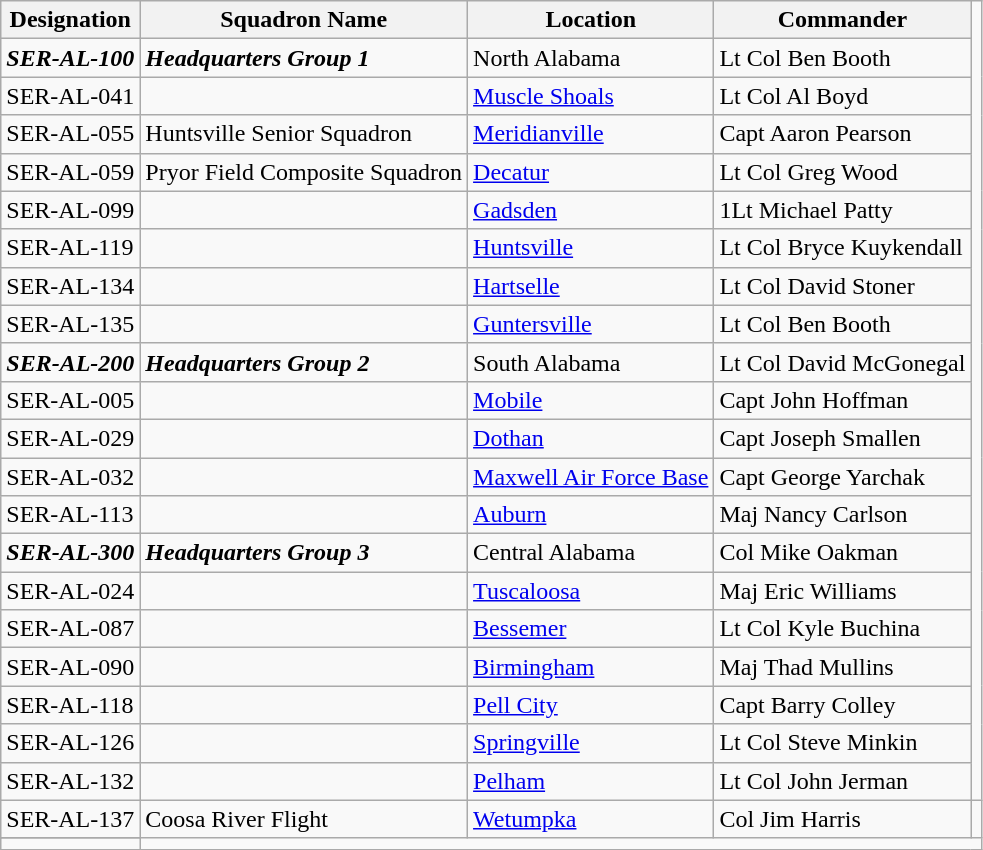<table class="wikitable">
<tr>
<th>Designation </th>
<th>Squadron Name</th>
<th>Location</th>
<th>Commander</th>
</tr>
<tr>
<td><strong><em>SER-AL-100</em></strong></td>
<td><strong><em>Headquarters Group 1</em></strong></td>
<td>North Alabama</td>
<td>Lt Col Ben Booth</td>
</tr>
<tr>
<td>SER-AL-041</td>
<td></td>
<td><a href='#'>Muscle Shoals</a></td>
<td>Lt Col Al Boyd</td>
</tr>
<tr>
<td>SER-AL-055</td>
<td>Huntsville Senior Squadron</td>
<td><a href='#'>Meridianville</a></td>
<td>Capt Aaron Pearson</td>
</tr>
<tr>
<td>SER-AL-059</td>
<td>Pryor Field Composite Squadron</td>
<td><a href='#'>Decatur</a></td>
<td>Lt Col Greg Wood</td>
</tr>
<tr>
<td>SER-AL-099</td>
<td></td>
<td><a href='#'>Gadsden</a></td>
<td>1Lt Michael Patty</td>
</tr>
<tr>
<td>SER-AL-119</td>
<td></td>
<td><a href='#'>Huntsville</a></td>
<td>Lt Col Bryce Kuykendall</td>
</tr>
<tr>
<td>SER-AL-134</td>
<td></td>
<td><a href='#'>Hartselle</a></td>
<td>Lt Col David Stoner</td>
</tr>
<tr>
<td>SER-AL-135</td>
<td></td>
<td><a href='#'>Guntersville</a></td>
<td>Lt Col Ben Booth</td>
</tr>
<tr>
<td><strong><em>SER-AL-200</em></strong></td>
<td><strong><em>Headquarters Group 2</em></strong></td>
<td>South Alabama</td>
<td>Lt Col David McGonegal</td>
</tr>
<tr>
<td>SER-AL-005</td>
<td> </td>
<td><a href='#'>Mobile</a></td>
<td>Capt John Hoffman</td>
</tr>
<tr>
<td>SER-AL-029</td>
<td></td>
<td><a href='#'>Dothan</a></td>
<td>Capt Joseph Smallen</td>
</tr>
<tr>
<td>SER-AL-032</td>
<td></td>
<td><a href='#'>Maxwell Air Force Base</a></td>
<td>Capt George Yarchak</td>
</tr>
<tr>
<td>SER-AL-113</td>
<td></td>
<td><a href='#'>Auburn</a></td>
<td>Maj Nancy Carlson</td>
</tr>
<tr>
<td><strong><em>SER-AL-300</em></strong></td>
<td><strong><em>Headquarters Group 3</em></strong></td>
<td>Central Alabama</td>
<td>Col Mike Oakman</td>
</tr>
<tr>
<td>SER-AL-024</td>
<td></td>
<td><a href='#'>Tuscaloosa</a></td>
<td>Maj Eric Williams</td>
</tr>
<tr>
<td>SER-AL-087</td>
<td></td>
<td><a href='#'>Bessemer</a></td>
<td>Lt Col Kyle Buchina</td>
</tr>
<tr>
<td>SER-AL-090</td>
<td></td>
<td><a href='#'>Birmingham</a></td>
<td>Maj Thad Mullins</td>
</tr>
<tr>
<td>SER-AL-118</td>
<td></td>
<td><a href='#'>Pell City</a></td>
<td>Capt Barry Colley</td>
</tr>
<tr>
<td>SER-AL-126</td>
<td></td>
<td><a href='#'>Springville</a></td>
<td>Lt Col Steve Minkin</td>
</tr>
<tr>
<td>SER-AL-132</td>
<td></td>
<td><a href='#'>Pelham</a></td>
<td>Lt Col John Jerman</td>
</tr>
<tr>
<td>SER-AL-137</td>
<td>Coosa River Flight</td>
<td><a href='#'>Wetumpka</a></td>
<td>Col Jim Harris</td>
<td></td>
</tr>
<tr>
</tr>
<tr>
<td></td>
</tr>
</table>
